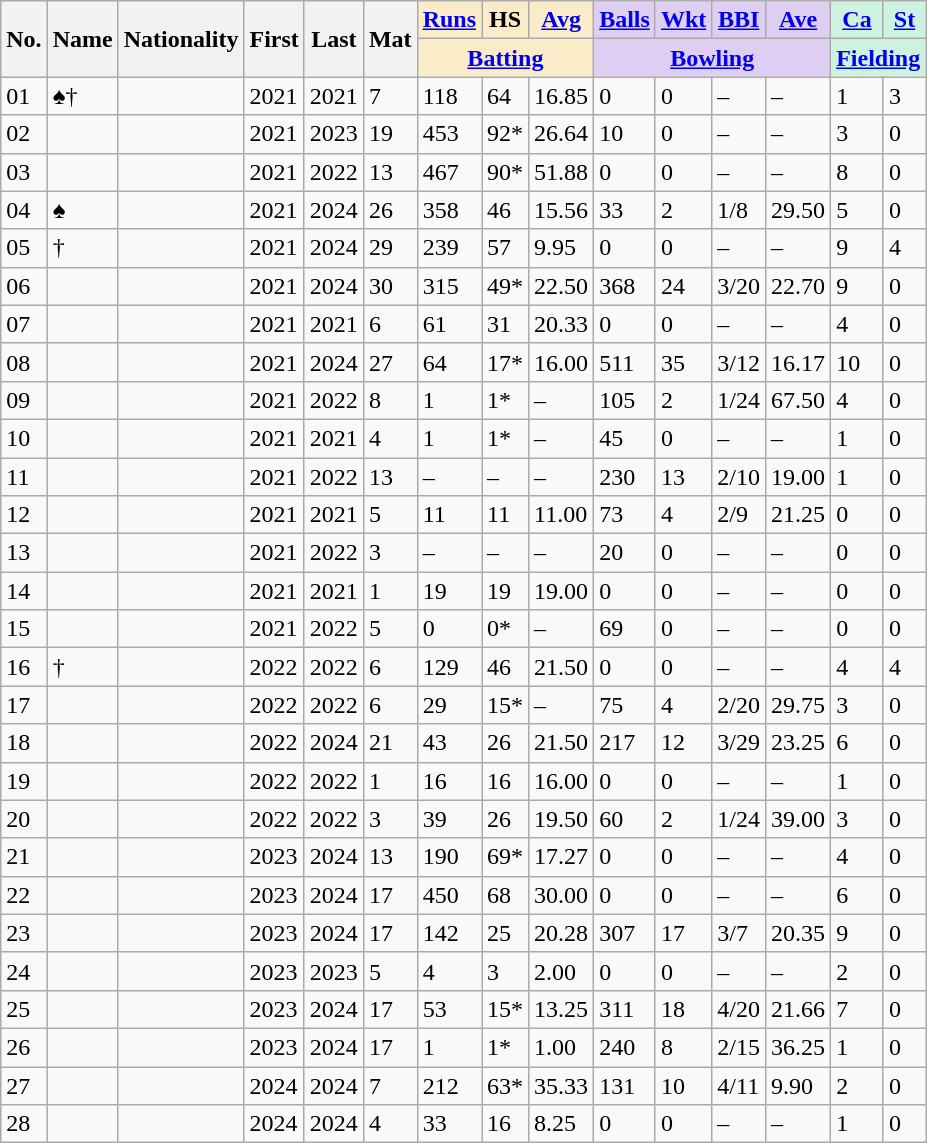<table class="wikitable sortable">
<tr align="center">
<th rowspan="2">No.</th>
<th rowspan="2">Name</th>
<th rowspan="2">Nationality</th>
<th rowspan="2">First</th>
<th rowspan="2">Last</th>
<th rowspan="2">Mat</th>
<th style="background:#faecc8"><a href='#'>Runs</a></th>
<th style="background:#faecc8">HS</th>
<th style="background:#faecc8"><a href='#'>Avg</a></th>
<th style="background:#ddcef2"><a href='#'>Balls</a></th>
<th style="background:#ddcef2"><a href='#'>Wkt</a></th>
<th style="background:#ddcef2"><a href='#'>BBI</a></th>
<th style="background:#ddcef2"><a href='#'>Ave</a></th>
<th style="background:#cef2e0"><a href='#'>Ca</a></th>
<th style="background:#cef2e0"><a href='#'>St</a></th>
</tr>
<tr class="unsortable">
<th colspan=3 style="background:#faecc8"><a href='#'>Batting</a></th>
<th colspan=4 style="background:#ddcef2"><a href='#'>Bowling</a></th>
<th colspan=2 style="background:#cef2e0"><a href='#'>Fielding</a></th>
</tr>
<tr>
<td><span>0</span>1</td>
<td> ♠†</td>
<td></td>
<td>2021</td>
<td>2021</td>
<td>7</td>
<td>118</td>
<td>64</td>
<td>16.85</td>
<td>0</td>
<td>0</td>
<td>–</td>
<td>–</td>
<td>1</td>
<td>3</td>
</tr>
<tr>
<td><span>0</span>2</td>
<td><strong></strong></td>
<td></td>
<td>2021</td>
<td>2023</td>
<td>19</td>
<td>453</td>
<td>92*</td>
<td>26.64</td>
<td>10</td>
<td>0</td>
<td>–</td>
<td>–</td>
<td>3</td>
<td>0</td>
</tr>
<tr>
<td><span>0</span>3</td>
<td><strong></strong></td>
<td></td>
<td>2021</td>
<td>2022</td>
<td>13</td>
<td>467</td>
<td>90*</td>
<td>51.88</td>
<td>0</td>
<td>0</td>
<td>–</td>
<td>–</td>
<td>8</td>
<td>0</td>
</tr>
<tr>
<td><span>0</span>4</td>
<td> ♠</td>
<td></td>
<td>2021</td>
<td>2024</td>
<td>26</td>
<td>358</td>
<td>46</td>
<td>15.56</td>
<td>33</td>
<td>2</td>
<td>1/8</td>
<td>29.50</td>
<td>5</td>
<td>0</td>
</tr>
<tr>
<td><span>0</span>5</td>
<td> †</td>
<td></td>
<td>2021</td>
<td>2024</td>
<td>29</td>
<td>239</td>
<td>57</td>
<td>9.95</td>
<td>0</td>
<td>0</td>
<td>–</td>
<td>–</td>
<td>9</td>
<td>4</td>
</tr>
<tr>
<td><span>0</span>6</td>
<td></td>
<td></td>
<td>2021</td>
<td>2024</td>
<td>30</td>
<td>315</td>
<td>49*</td>
<td>22.50</td>
<td>368</td>
<td>24</td>
<td>3/20</td>
<td>22.70</td>
<td>9</td>
<td>0</td>
</tr>
<tr>
<td><span>0</span>7</td>
<td><strong></strong></td>
<td></td>
<td>2021</td>
<td>2021</td>
<td>6</td>
<td>61</td>
<td>31</td>
<td>20.33</td>
<td>0</td>
<td>0</td>
<td>–</td>
<td>–</td>
<td>4</td>
<td>0</td>
</tr>
<tr>
<td><span>0</span>8</td>
<td></td>
<td></td>
<td>2021</td>
<td>2024</td>
<td>27</td>
<td>64</td>
<td>17*</td>
<td>16.00</td>
<td>511</td>
<td>35</td>
<td>3/12</td>
<td>16.17</td>
<td>10</td>
<td>0</td>
</tr>
<tr>
<td><span>0</span>9</td>
<td></td>
<td></td>
<td>2021</td>
<td>2022</td>
<td>8</td>
<td>1</td>
<td>1*</td>
<td>–</td>
<td>105</td>
<td>2</td>
<td>1/24</td>
<td>67.50</td>
<td>4</td>
<td>0</td>
</tr>
<tr>
<td>10</td>
<td></td>
<td></td>
<td>2021</td>
<td>2021</td>
<td>4</td>
<td>1</td>
<td>1*</td>
<td>–</td>
<td>45</td>
<td>0</td>
<td>–</td>
<td>–</td>
<td>1</td>
<td>0</td>
</tr>
<tr>
<td>11</td>
<td></td>
<td></td>
<td>2021</td>
<td>2022</td>
<td>13</td>
<td>–</td>
<td>–</td>
<td>–</td>
<td>230</td>
<td>13</td>
<td>2/10</td>
<td>19.00</td>
<td>1</td>
<td>0</td>
</tr>
<tr>
<td>12</td>
<td></td>
<td></td>
<td>2021</td>
<td>2021</td>
<td>5</td>
<td>11</td>
<td>11</td>
<td>11.00</td>
<td>73</td>
<td>4</td>
<td>2/9</td>
<td>21.25</td>
<td>0</td>
<td>0</td>
</tr>
<tr>
<td>13</td>
<td></td>
<td></td>
<td>2021</td>
<td>2022</td>
<td>3</td>
<td>–</td>
<td>–</td>
<td>–</td>
<td>20</td>
<td>0</td>
<td>–</td>
<td>–</td>
<td>0</td>
<td>0</td>
</tr>
<tr>
<td>14</td>
<td></td>
<td></td>
<td>2021</td>
<td>2021</td>
<td>1</td>
<td>19</td>
<td>19</td>
<td>19.00</td>
<td>0</td>
<td>0</td>
<td>–</td>
<td>–</td>
<td>0</td>
<td>0</td>
</tr>
<tr>
<td>15</td>
<td></td>
<td></td>
<td>2021</td>
<td>2022</td>
<td>5</td>
<td>0</td>
<td>0*</td>
<td>–</td>
<td>69</td>
<td>0</td>
<td>–</td>
<td>–</td>
<td>0</td>
<td>0</td>
</tr>
<tr>
<td>16</td>
<td><strong></strong> †</td>
<td></td>
<td>2022</td>
<td>2022</td>
<td>6</td>
<td>129</td>
<td>46</td>
<td>21.50</td>
<td>0</td>
<td>0</td>
<td>–</td>
<td>–</td>
<td>4</td>
<td>4</td>
</tr>
<tr>
<td>17</td>
<td></td>
<td></td>
<td>2022</td>
<td>2022</td>
<td>6</td>
<td>29</td>
<td>15*</td>
<td>–</td>
<td>75</td>
<td>4</td>
<td>2/20</td>
<td>29.75</td>
<td>3</td>
<td>0</td>
</tr>
<tr>
<td>18</td>
<td></td>
<td></td>
<td>2022</td>
<td>2024</td>
<td>21</td>
<td>43</td>
<td>26</td>
<td>21.50</td>
<td>217</td>
<td>12</td>
<td>3/29</td>
<td>23.25</td>
<td>6</td>
<td>0</td>
</tr>
<tr>
<td>19</td>
<td><strong></strong></td>
<td></td>
<td>2022</td>
<td>2022</td>
<td>1</td>
<td>16</td>
<td>16</td>
<td>16.00</td>
<td>0</td>
<td>0</td>
<td>–</td>
<td>–</td>
<td>1</td>
<td>0</td>
</tr>
<tr>
<td>20</td>
<td><strong></strong></td>
<td></td>
<td>2022</td>
<td>2022</td>
<td>3</td>
<td>39</td>
<td>26</td>
<td>19.50</td>
<td>60</td>
<td>2</td>
<td>1/24</td>
<td>39.00</td>
<td>3</td>
<td>0</td>
</tr>
<tr>
<td>21</td>
<td></td>
<td></td>
<td>2023</td>
<td>2024</td>
<td>13</td>
<td>190</td>
<td>69*</td>
<td>17.27</td>
<td>0</td>
<td>0</td>
<td>–</td>
<td>–</td>
<td>4</td>
<td>0</td>
</tr>
<tr>
<td>22</td>
<td><strong></strong></td>
<td></td>
<td>2023</td>
<td>2024</td>
<td>17</td>
<td>450</td>
<td>68</td>
<td>30.00</td>
<td>0</td>
<td>0</td>
<td>–</td>
<td>–</td>
<td>6</td>
<td>0</td>
</tr>
<tr>
<td>23</td>
<td><strong></strong></td>
<td></td>
<td>2023</td>
<td>2024</td>
<td>17</td>
<td>142</td>
<td>25</td>
<td>20.28</td>
<td>307</td>
<td>17</td>
<td>3/7</td>
<td>20.35</td>
<td>9</td>
<td>0</td>
</tr>
<tr>
<td>24</td>
<td></td>
<td></td>
<td>2023</td>
<td>2023</td>
<td>5</td>
<td>4</td>
<td>3</td>
<td>2.00</td>
<td>0</td>
<td>0</td>
<td>–</td>
<td>–</td>
<td>2</td>
<td>0</td>
</tr>
<tr>
<td>25</td>
<td></td>
<td></td>
<td>2023</td>
<td>2024</td>
<td>17</td>
<td>53</td>
<td>15*</td>
<td>13.25</td>
<td>311</td>
<td>18</td>
<td>4/20</td>
<td>21.66</td>
<td>7</td>
<td>0</td>
</tr>
<tr>
<td>26</td>
<td></td>
<td></td>
<td>2023</td>
<td>2024</td>
<td>17</td>
<td>1</td>
<td>1*</td>
<td>1.00</td>
<td>240</td>
<td>8</td>
<td>2/15</td>
<td>36.25</td>
<td>1</td>
<td>0</td>
</tr>
<tr>
<td>27</td>
<td><strong></strong></td>
<td></td>
<td>2024</td>
<td>2024</td>
<td>7</td>
<td>212</td>
<td>63*</td>
<td>35.33</td>
<td>131</td>
<td>10</td>
<td>4/11</td>
<td>9.90</td>
<td>2</td>
<td>0</td>
</tr>
<tr>
<td>28</td>
<td></td>
<td></td>
<td>2024</td>
<td>2024</td>
<td>4</td>
<td>33</td>
<td>16</td>
<td>8.25</td>
<td>0</td>
<td>0</td>
<td>–</td>
<td>–</td>
<td>1</td>
<td>0</td>
</tr>
</table>
